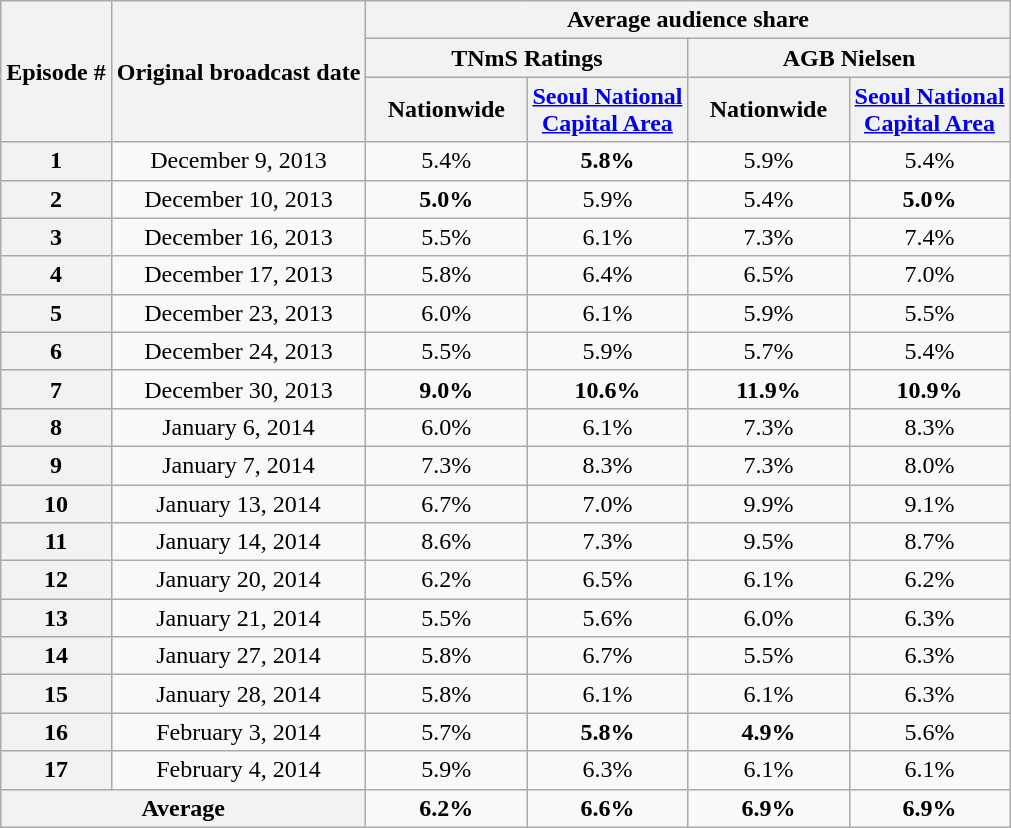<table class=wikitable style="text-align:center">
<tr>
<th rowspan="3">Episode #</th>
<th rowspan="3">Original broadcast date</th>
<th colspan="4">Average audience share</th>
</tr>
<tr>
<th colspan="2">TNmS Ratings</th>
<th colspan="2">AGB Nielsen</th>
</tr>
<tr>
<th width=100>Nationwide</th>
<th width=100><a href='#'>Seoul National Capital Area</a></th>
<th width=100>Nationwide</th>
<th width=100><a href='#'>Seoul National Capital Area</a></th>
</tr>
<tr>
<th>1</th>
<td>December 9, 2013</td>
<td>5.4%</td>
<td><span><strong>5.8%</strong></span></td>
<td>5.9%</td>
<td>5.4%</td>
</tr>
<tr>
<th>2</th>
<td>December 10, 2013</td>
<td><span><strong>5.0%</strong></span></td>
<td>5.9%</td>
<td>5.4%</td>
<td><span><strong>5.0%</strong></span></td>
</tr>
<tr>
<th>3</th>
<td>December 16, 2013</td>
<td>5.5%</td>
<td>6.1%</td>
<td>7.3%</td>
<td>7.4%</td>
</tr>
<tr>
<th>4</th>
<td>December 17, 2013</td>
<td>5.8%</td>
<td>6.4%</td>
<td>6.5%</td>
<td>7.0%</td>
</tr>
<tr>
<th>5</th>
<td>December 23, 2013</td>
<td>6.0%</td>
<td>6.1%</td>
<td>5.9%</td>
<td>5.5%</td>
</tr>
<tr>
<th>6</th>
<td>December 24, 2013</td>
<td>5.5%</td>
<td>5.9%</td>
<td>5.7%</td>
<td>5.4%</td>
</tr>
<tr>
<th>7</th>
<td>December 30, 2013</td>
<td><span><strong>9.0%</strong></span></td>
<td><span><strong>10.6%</strong></span></td>
<td><span><strong>11.9%</strong></span></td>
<td><span><strong>10.9%</strong></span></td>
</tr>
<tr>
<th>8</th>
<td>January 6, 2014</td>
<td>6.0%</td>
<td>6.1%</td>
<td>7.3%</td>
<td>8.3%</td>
</tr>
<tr>
<th>9</th>
<td>January 7, 2014</td>
<td>7.3%</td>
<td>8.3%</td>
<td>7.3%</td>
<td>8.0%</td>
</tr>
<tr>
<th>10</th>
<td>January 13, 2014</td>
<td>6.7%</td>
<td>7.0%</td>
<td>9.9%</td>
<td>9.1%</td>
</tr>
<tr>
<th>11</th>
<td>January 14, 2014</td>
<td>8.6%</td>
<td>7.3%</td>
<td>9.5%</td>
<td>8.7%</td>
</tr>
<tr>
<th>12</th>
<td>January 20, 2014</td>
<td>6.2%</td>
<td>6.5%</td>
<td>6.1%</td>
<td>6.2%</td>
</tr>
<tr>
<th>13</th>
<td>January 21, 2014</td>
<td>5.5%</td>
<td>5.6%</td>
<td>6.0%</td>
<td>6.3%</td>
</tr>
<tr>
<th>14</th>
<td>January 27, 2014</td>
<td>5.8%</td>
<td>6.7%</td>
<td>5.5%</td>
<td>6.3%</td>
</tr>
<tr>
<th>15</th>
<td>January 28, 2014</td>
<td>5.8%</td>
<td>6.1%</td>
<td>6.1%</td>
<td>6.3%</td>
</tr>
<tr>
<th>16</th>
<td>February 3, 2014</td>
<td>5.7%</td>
<td><span><strong>5.8%</strong></span></td>
<td><span><strong>4.9%</strong></span></td>
<td>5.6%</td>
</tr>
<tr>
<th>17</th>
<td>February 4, 2014</td>
<td>5.9%</td>
<td>6.3%</td>
<td>6.1%</td>
<td>6.1%</td>
</tr>
<tr>
<th colspan=2>Average</th>
<td><span><strong>6.2%</strong></span></td>
<td><span><strong>6.6%</strong></span></td>
<td><span><strong>6.9%</strong></span></td>
<td><span><strong>6.9%</strong></span></td>
</tr>
</table>
